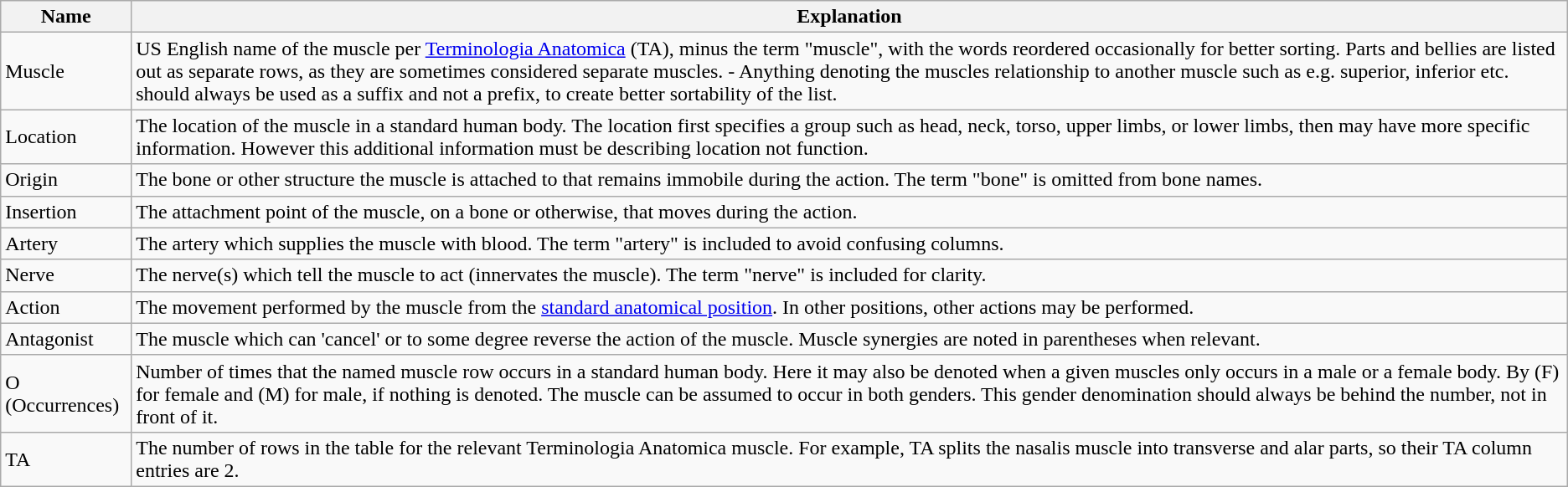<table class="wikitable">
<tr>
<th>Name</th>
<th>Explanation</th>
</tr>
<tr>
<td>Muscle</td>
<td>US English name of the muscle per <a href='#'>Terminologia Anatomica</a> (TA), minus the term "muscle", with the words reordered occasionally for better sorting. Parts and bellies are listed out as separate rows, as they are sometimes considered separate muscles. - Anything denoting the muscles relationship to another muscle such as e.g. superior, inferior etc. should always be used as a suffix and not a prefix, to create better sortability of the list.</td>
</tr>
<tr>
<td>Location</td>
<td>The location of the muscle in a standard human body. The location first specifies a group such as head, neck, torso, upper limbs, or lower limbs, then may have more specific information. However this additional information must be describing location not function.</td>
</tr>
<tr>
<td>Origin</td>
<td>The bone or other structure the muscle is attached to that remains immobile during the action. The term "bone" is omitted from bone names.</td>
</tr>
<tr>
<td>Insertion</td>
<td>The attachment point of the muscle, on a bone or otherwise, that moves during the action.</td>
</tr>
<tr>
<td>Artery</td>
<td>The artery which supplies the muscle with blood. The term "artery" is included to avoid confusing columns.</td>
</tr>
<tr>
<td>Nerve</td>
<td>The nerve(s) which tell the muscle to act (innervates the muscle). The term "nerve" is included for clarity.</td>
</tr>
<tr>
<td>Action</td>
<td>The movement performed by the muscle from the <a href='#'>standard anatomical position</a>. In other positions, other actions may be performed.</td>
</tr>
<tr>
<td>Antagonist</td>
<td>The muscle which can 'cancel' or to some degree reverse the action of the muscle. Muscle synergies are noted in parentheses when relevant.</td>
</tr>
<tr>
<td>O (Occurrences)</td>
<td>Number of times that the named muscle row occurs in a standard human body. Here it may also be denoted when a given muscles only occurs in a male or a female body. By (F) for female and (M) for male, if nothing is denoted. The muscle can be assumed to occur in both genders. This gender denomination should always be behind the number, not in front of it.</td>
</tr>
<tr>
<td>TA</td>
<td>The number of rows in the table for the relevant Terminologia Anatomica muscle. For example, TA splits the nasalis muscle into transverse and alar parts, so their TA column entries are 2.</td>
</tr>
</table>
